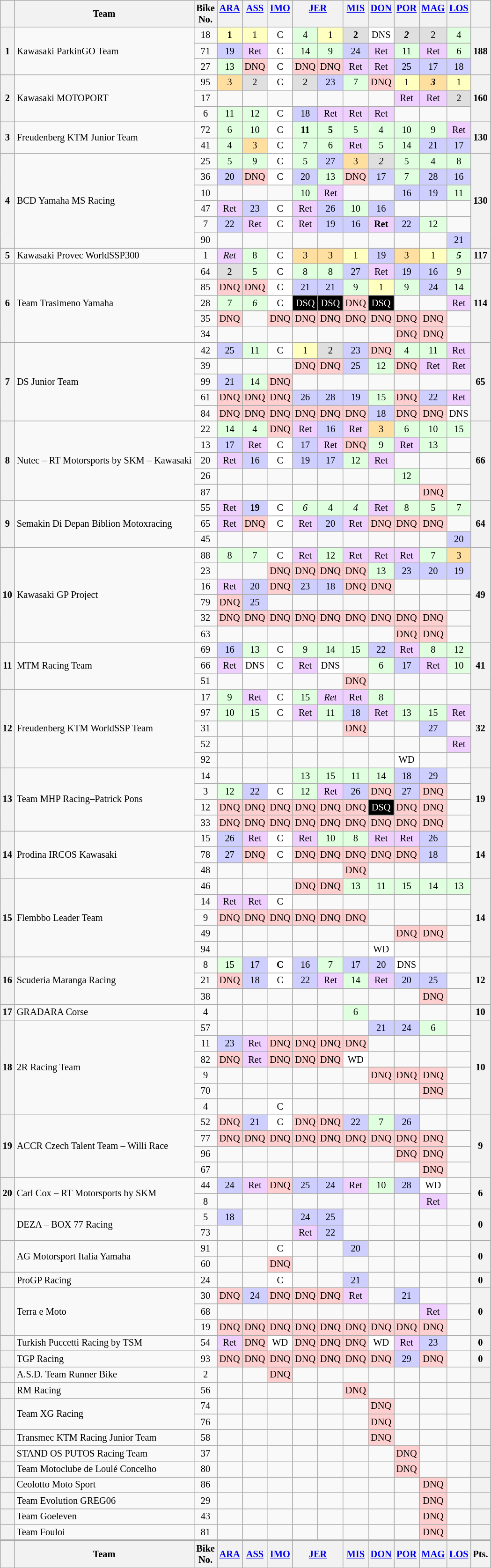<table class="wikitable" style="font-size: 85%; text-align: center">
<tr valign="top">
<th valign="middle"></th>
<th valign="middle">Team</th>
<th valign="middle">Bike<br>No.</th>
<th><a href='#'>ARA</a><br></th>
<th><a href='#'>ASS</a><br></th>
<th><a href='#'>IMO</a><br></th>
<th colspan=2><a href='#'>JER</a><br></th>
<th><a href='#'>MIS</a><br></th>
<th><a href='#'>DON</a><br></th>
<th><a href='#'>POR</a><br></th>
<th><a href='#'>MAG</a><br></th>
<th><a href='#'>LOS</a><br></th>
<th valign="middle"></th>
</tr>
<tr>
<th rowspan="3">1</th>
<td rowspan="3" align="left"> Kawasaki ParkinGO Team</td>
<td>18</td>
<td style="background:#ffffbf;"><strong>1</strong></td>
<td style="background:#ffffbf;">1</td>
<td style="background:#ffffff;">C</td>
<td style="background:#dfffdf;">4</td>
<td style="background:#ffffbf;">1</td>
<td style="background:#dfdfdf;"><strong>2</strong></td>
<td style="background:#ffffff;">DNS</td>
<td style="background:#dfdfdf;"><strong><em>2</em></strong></td>
<td style="background:#dfdfdf;">2</td>
<td style="background:#dfffdf;">4</td>
<th rowspan="3">188</th>
</tr>
<tr>
<td>71</td>
<td style="background:#cfcfff;">19</td>
<td style="background:#efcfff;">Ret</td>
<td style="background:#ffffff;">C</td>
<td style="background:#dfffdf;">14</td>
<td style="background:#dfffdf;">9</td>
<td style="background:#cfcfff;">24</td>
<td style="background:#efcfff;">Ret</td>
<td style="background:#dfffdf;">11</td>
<td style="background:#efcfff;">Ret</td>
<td style="background:#dfffdf;">6</td>
</tr>
<tr>
<td>27</td>
<td style="background:#dfffdf;">13</td>
<td style="background:#ffcfcf;">DNQ</td>
<td style="background:#ffffff;">C</td>
<td style="background:#ffcfcf;">DNQ</td>
<td style="background:#ffcfcf;">DNQ</td>
<td style="background:#efcfff;">Ret</td>
<td style="background:#efcfff;">Ret</td>
<td style="background:#cfcfff;">25</td>
<td style="background:#cfcfff;">17</td>
<td style="background:#cfcfff;">18</td>
</tr>
<tr>
<th rowspan="3">2</th>
<td rowspan="3" align="left"> Kawasaki MOTOPORT</td>
<td>95</td>
<td style="background:#ffdf9f;">3</td>
<td style="background:#dfdfdf;">2</td>
<td style="background:#ffffff;">C</td>
<td style="background:#dfdfdf;">2</td>
<td style="background:#cfcfff;">23</td>
<td style="background:#dfffdf;">7</td>
<td style="background:#ffcfcf;">DNQ</td>
<td style="background:#ffffbf;">1</td>
<td style="background:#ffdf9f;"><strong><em>3</em></strong></td>
<td style="background:#ffffbf;">1</td>
<th rowspan="3">160</th>
</tr>
<tr>
<td>17</td>
<td></td>
<td></td>
<td></td>
<td></td>
<td></td>
<td></td>
<td></td>
<td style="background:#efcfff;">Ret</td>
<td style="background:#efcfff;">Ret</td>
<td style="background:#dfdfdf;">2</td>
</tr>
<tr>
<td>6</td>
<td style="background:#dfffdf;">11</td>
<td style="background:#dfffdf;">12</td>
<td style="background:#ffffff;">C</td>
<td style="background:#cfcfff;">18</td>
<td style="background:#efcfff;">Ret</td>
<td style="background:#efcfff;">Ret</td>
<td style="background:#efcfff;">Ret</td>
<td></td>
<td></td>
<td></td>
</tr>
<tr>
<th rowspan="2">3</th>
<td rowspan="2" align="left"> Freudenberg KTM Junior Team</td>
<td>72</td>
<td style="background:#dfffdf;">6</td>
<td style="background:#dfffdf;">10</td>
<td style="background:#ffffff;">C</td>
<td style="background:#dfffdf;"><strong>11</strong></td>
<td style="background:#dfffdf;"><strong>5</strong></td>
<td style="background:#dfffdf;">5</td>
<td style="background:#dfffdf;">4</td>
<td style="background:#dfffdf;">10</td>
<td style="background:#dfffdf;">9</td>
<td style="background:#efcfff;">Ret</td>
<th rowspan="2">130</th>
</tr>
<tr>
<td>41</td>
<td style="background:#dfffdf;">4</td>
<td style="background:#ffdf9f;">3</td>
<td style="background:#ffffff;">C</td>
<td style="background:#dfffdf;">7</td>
<td style="background:#dfffdf;">6</td>
<td style="background:#efcfff;">Ret</td>
<td style="background:#dfffdf;">5</td>
<td style="background:#dfffdf;">14</td>
<td style="background:#cfcfff;">21</td>
<td style="background:#cfcfff;">17</td>
</tr>
<tr>
<th rowspan="6">4</th>
<td rowspan="6" align="left"> BCD Yamaha MS Racing</td>
<td>25</td>
<td style="background:#dfffdf;">5</td>
<td style="background:#dfffdf;">9</td>
<td style="background:#ffffff;">C</td>
<td style="background:#dfffdf;">5</td>
<td style="background:#cfcfff;">27</td>
<td style="background:#ffdf9f;">3</td>
<td style="background:#dfdfdf;"><em>2</em></td>
<td style="background:#dfffdf;">5</td>
<td style="background:#dfffdf;">4</td>
<td style="background:#dfffdf;">8</td>
<th rowspan="6">130</th>
</tr>
<tr>
<td>36</td>
<td style="background:#cfcfff;">20</td>
<td style="background:#ffcfcf;">DNQ</td>
<td style="background:#ffffff;">C</td>
<td style="background:#cfcfff;">20</td>
<td style="background:#dfffdf;">13</td>
<td style="background:#ffcfcf;">DNQ</td>
<td style="background:#cfcfff;">17</td>
<td style="background:#dfffdf;">7</td>
<td style="background:#cfcfff;">28</td>
<td style="background:#cfcfff;">16</td>
</tr>
<tr>
<td>10</td>
<td></td>
<td></td>
<td></td>
<td style="background:#dfffdf;">10</td>
<td style="background:#efcfff;">Ret</td>
<td></td>
<td></td>
<td style="background:#cfcfff;">16</td>
<td style="background:#cfcfff;">19</td>
<td style="background:#dfffdf;">11</td>
</tr>
<tr>
<td>47</td>
<td style="background:#efcfff;">Ret</td>
<td style="background:#cfcfff;">23</td>
<td style="background:#ffffff;">C</td>
<td style="background:#efcfff;">Ret</td>
<td style="background:#cfcfff;">26</td>
<td style="background:#dfffdf;">10</td>
<td style="background:#cfcfff;">16</td>
<td></td>
<td></td>
<td></td>
</tr>
<tr>
<td>7</td>
<td style="background:#cfcfff;">22</td>
<td style="background:#efcfff;">Ret</td>
<td style="background:#ffffff;">C</td>
<td style="background:#efcfff;">Ret</td>
<td style="background:#cfcfff;">19</td>
<td style="background:#cfcfff;">16</td>
<td style="background:#efcfff;"><strong>Ret</strong></td>
<td style="background:#cfcfff;">22</td>
<td style="background:#dfffdf;">12</td>
<td></td>
</tr>
<tr>
<td>90</td>
<td></td>
<td></td>
<td></td>
<td></td>
<td></td>
<td></td>
<td></td>
<td></td>
<td></td>
<td style="background:#cfcfff;">21</td>
</tr>
<tr>
<th>5</th>
<td align="left"> Kawasaki Provec WorldSSP300</td>
<td>1</td>
<td style="background:#efcfff;"><em>Ret</em></td>
<td style="background:#dfffdf;">8</td>
<td style="background:#ffffff;">C</td>
<td style="background:#ffdf9f;">3</td>
<td style="background:#ffdf9f;">3</td>
<td style="background:#ffffbf;">1</td>
<td style="background:#cfcfff;">19</td>
<td style="background:#ffdf9f;">3</td>
<td style="background:#ffffbf;">1</td>
<td style="background:#dfffdf;"><strong><em>5</em></strong></td>
<th>117</th>
</tr>
<tr>
<th rowspan="5">6</th>
<td rowspan="5" align="left"> Team Trasimeno Yamaha</td>
<td>64</td>
<td style="background:#dfdfdf;">2</td>
<td style="background:#dfffdf;">5</td>
<td style="background:#ffffff;">C</td>
<td style="background:#dfffdf;">8</td>
<td style="background:#dfffdf;">8</td>
<td style="background:#cfcfff;">27</td>
<td style="background:#efcfff;">Ret</td>
<td style="background:#cfcfff;">19</td>
<td style="background:#cfcfff;">16</td>
<td style="background:#dfffdf;">9</td>
<th rowspan="5">114</th>
</tr>
<tr>
<td>85</td>
<td style="background:#ffcfcf;">DNQ</td>
<td style="background:#ffcfcf;">DNQ</td>
<td style="background:#ffffff;">C</td>
<td style="background:#cfcfff;">21</td>
<td style="background:#cfcfff;">21</td>
<td style="background:#dfffdf;">9</td>
<td style="background:#ffffbf;">1</td>
<td style="background:#dfffdf;">9</td>
<td style="background:#cfcfff;">24</td>
<td style="background:#dfffdf;">14</td>
</tr>
<tr>
<td>28</td>
<td style="background:#dfffdf;">7</td>
<td style="background:#dfffdf;"><em>6</em></td>
<td style="background:#ffffff;">C</td>
<td style="background:#000000;color:#ffffff">DSQ</td>
<td style="background:#000000;color:#ffffff">DSQ</td>
<td style="background:#ffcfcf;">DNQ</td>
<td style="background:#000000;color:#ffffff">DSQ</td>
<td></td>
<td></td>
<td style="background:#efcfff;">Ret</td>
</tr>
<tr>
<td>35</td>
<td style="background:#ffcfcf;">DNQ</td>
<td></td>
<td style="background:#ffcfcf;">DNQ</td>
<td style="background:#ffcfcf;">DNQ</td>
<td style="background:#ffcfcf;">DNQ</td>
<td style="background:#ffcfcf;">DNQ</td>
<td style="background:#ffcfcf;">DNQ</td>
<td style="background:#ffcfcf;">DNQ</td>
<td style="background:#ffcfcf;">DNQ</td>
<td></td>
</tr>
<tr>
<td>34</td>
<td></td>
<td></td>
<td></td>
<td></td>
<td></td>
<td></td>
<td></td>
<td style="background:#ffcfcf;">DNQ</td>
<td style="background:#ffcfcf;">DNQ</td>
<td></td>
</tr>
<tr>
<th rowspan="5">7</th>
<td rowspan="5" align="left"> DS Junior Team</td>
<td>42</td>
<td style="background:#cfcfff;">25</td>
<td style="background:#dfffdf;">11</td>
<td style="background:#ffffff;">C</td>
<td style="background:#ffffbf;">1</td>
<td style="background:#dfdfdf;">2</td>
<td style="background:#cfcfff;">23</td>
<td style="background:#ffcfcf;">DNQ</td>
<td style="background:#dfffdf;">4</td>
<td style="background:#dfffdf;">11</td>
<td style="background:#efcfff;">Ret</td>
<th rowspan="5">65</th>
</tr>
<tr>
<td>39</td>
<td></td>
<td></td>
<td></td>
<td style="background:#ffcfcf;">DNQ</td>
<td style="background:#ffcfcf;">DNQ</td>
<td style="background:#cfcfff;">25</td>
<td style="background:#dfffdf;">12</td>
<td style="background:#ffcfcf;">DNQ</td>
<td style="background:#efcfff;">Ret</td>
<td style="background:#efcfff;">Ret</td>
</tr>
<tr>
<td>99</td>
<td style="background:#cfcfff;">21</td>
<td style="background:#dfffdf;">14</td>
<td style="background:#ffcfcf;">DNQ</td>
<td></td>
<td></td>
<td></td>
<td></td>
<td></td>
<td></td>
<td></td>
</tr>
<tr>
<td>61</td>
<td style="background:#ffcfcf;">DNQ</td>
<td style="background:#ffcfcf;">DNQ</td>
<td style="background:#ffcfcf;">DNQ</td>
<td style="background:#cfcfff;">26</td>
<td style="background:#cfcfff;">28</td>
<td style="background:#cfcfff;">19</td>
<td style="background:#dfffdf;">15</td>
<td style="background:#ffcfcf;">DNQ</td>
<td style="background:#cfcfff;">22</td>
<td style="background:#efcfff;">Ret</td>
</tr>
<tr>
<td>84</td>
<td style="background:#ffcfcf;">DNQ</td>
<td style="background:#ffcfcf;">DNQ</td>
<td style="background:#ffcfcf;">DNQ</td>
<td style="background:#ffcfcf;">DNQ</td>
<td style="background:#ffcfcf;">DNQ</td>
<td style="background:#ffcfcf;">DNQ</td>
<td style="background:#cfcfff;">18</td>
<td style="background:#ffcfcf;">DNQ</td>
<td style="background:#ffcfcf;">DNQ</td>
<td style="background:#ffffff;">DNS</td>
</tr>
<tr>
<th rowspan="5">8</th>
<td rowspan="5" align="left"> Nutec – RT Motorsports by SKM – Kawasaki</td>
<td>22</td>
<td style="background:#dfffdf;">14</td>
<td style="background:#dfffdf;">4</td>
<td style="background:#ffcfcf;">DNQ</td>
<td style="background:#efcfff;">Ret</td>
<td style="background:#cfcfff;">16</td>
<td style="background:#efcfff;">Ret</td>
<td style="background:#ffdf9f;">3</td>
<td style="background:#dfffdf;">6</td>
<td style="background:#dfffdf;">10</td>
<td style="background:#dfffdf;">15</td>
<th rowspan="5">66</th>
</tr>
<tr>
<td>13</td>
<td style="background:#cfcfff;">17</td>
<td style="background:#efcfff;">Ret</td>
<td style="background:#ffffff;">C</td>
<td style="background:#cfcfff;">17</td>
<td style="background:#efcfff;">Ret</td>
<td style="background:#ffcfcf;">DNQ</td>
<td style="background:#dfffdf;">9</td>
<td style="background:#efcfff;">Ret</td>
<td style="background:#dfffdf;">13</td>
<td></td>
</tr>
<tr>
<td>20</td>
<td style="background:#efcfff;">Ret</td>
<td style="background:#cfcfff;">16</td>
<td style="background:#ffffff;">C</td>
<td style="background:#cfcfff;">19</td>
<td style="background:#cfcfff;">17</td>
<td style="background:#dfffdf;">12</td>
<td style="background:#efcfff;">Ret</td>
<td></td>
<td></td>
<td></td>
</tr>
<tr>
<td>26</td>
<td></td>
<td></td>
<td></td>
<td></td>
<td></td>
<td></td>
<td></td>
<td style="background:#dfffdf;">12</td>
<td></td>
<td></td>
</tr>
<tr>
<td>87</td>
<td></td>
<td></td>
<td></td>
<td></td>
<td></td>
<td></td>
<td></td>
<td></td>
<td style="background:#ffcfcf;">DNQ</td>
<td></td>
</tr>
<tr>
<th rowspan="3">9</th>
<td rowspan="3" align="left"> Semakin Di Depan Biblion Motoxracing</td>
<td>55</td>
<td style="background:#efcfff;">Ret</td>
<td style="background:#cfcfff;"><strong>19</strong></td>
<td style="background:#ffffff;">C</td>
<td style="background:#dfffdf;"><em>6</em></td>
<td style="background:#dfffdf;">4</td>
<td style="background:#dfffdf;"><em>4</em></td>
<td style="background:#efcfff;">Ret</td>
<td style="background:#dfffdf;">8</td>
<td style="background:#dfffdf;">5</td>
<td style="background:#dfffdf;">7</td>
<th rowspan="3">64</th>
</tr>
<tr>
<td>65</td>
<td style="background:#efcfff;">Ret</td>
<td style="background:#ffcfcf;">DNQ</td>
<td style="background:#ffffff;">C</td>
<td style="background:#efcfff;">Ret</td>
<td style="background:#cfcfff;">20</td>
<td style="background:#efcfff;">Ret</td>
<td style="background:#ffcfcf;">DNQ</td>
<td style="background:#ffcfcf;">DNQ</td>
<td style="background:#ffcfcf;">DNQ</td>
<td></td>
</tr>
<tr>
<td>45</td>
<td></td>
<td></td>
<td></td>
<td></td>
<td></td>
<td></td>
<td></td>
<td></td>
<td></td>
<td style="background:#cfcfff;">20</td>
</tr>
<tr>
<th rowspan="6">10</th>
<td rowspan="6" align="left"> Kawasaki GP Project</td>
<td>88</td>
<td style="background:#dfffdf;">8</td>
<td style="background:#dfffdf;">7</td>
<td style="background:#ffffff;">C</td>
<td style="background:#efcfff;">Ret</td>
<td style="background:#dfffdf;">12</td>
<td style="background:#efcfff;">Ret</td>
<td style="background:#efcfff;">Ret</td>
<td style="background:#efcfff;">Ret</td>
<td style="background:#dfffdf;">7</td>
<td style="background:#ffdf9f;">3</td>
<th rowspan="6">49</th>
</tr>
<tr>
<td>23</td>
<td></td>
<td></td>
<td style="background:#ffcfcf;">DNQ</td>
<td style="background:#ffcfcf;">DNQ</td>
<td style="background:#ffcfcf;">DNQ</td>
<td style="background:#ffcfcf;">DNQ</td>
<td style="background:#dfffdf;">13</td>
<td style="background:#cfcfff;">23</td>
<td style="background:#cfcfff;">20</td>
<td style="background:#cfcfff;">19</td>
</tr>
<tr>
<td>16</td>
<td style="background:#efcfff;">Ret</td>
<td style="background:#cfcfff;">20</td>
<td style="background:#ffcfcf;">DNQ</td>
<td style="background:#cfcfff;">23</td>
<td style="background:#cfcfff;">18</td>
<td style="background:#ffcfcf;">DNQ</td>
<td style="background:#ffcfcf;">DNQ</td>
<td></td>
<td></td>
<td></td>
</tr>
<tr>
<td>79</td>
<td style="background:#ffcfcf;">DNQ</td>
<td style="background:#cfcfff;">25</td>
<td></td>
<td></td>
<td></td>
<td></td>
<td></td>
<td></td>
<td></td>
<td></td>
</tr>
<tr>
<td>32</td>
<td style="background:#ffcfcf;">DNQ</td>
<td style="background:#ffcfcf;">DNQ</td>
<td style="background:#ffcfcf;">DNQ</td>
<td style="background:#ffcfcf;">DNQ</td>
<td style="background:#ffcfcf;">DNQ</td>
<td style="background:#ffcfcf;">DNQ</td>
<td style="background:#ffcfcf;">DNQ</td>
<td style="background:#ffcfcf;">DNQ</td>
<td style="background:#ffcfcf;">DNQ</td>
<td></td>
</tr>
<tr>
<td>63</td>
<td></td>
<td></td>
<td></td>
<td></td>
<td></td>
<td></td>
<td></td>
<td style="background:#ffcfcf;">DNQ</td>
<td style="background:#ffcfcf;">DNQ</td>
<td></td>
</tr>
<tr>
<th rowspan="3">11</th>
<td rowspan="3" align="left"> MTM Racing Team</td>
<td>69</td>
<td style="background:#cfcfff;">16</td>
<td style="background:#dfffdf;">13</td>
<td style="background:#ffffff;">C</td>
<td style="background:#dfffdf;">9</td>
<td style="background:#dfffdf;">14</td>
<td style="background:#dfffdf;">15</td>
<td style="background:#cfcfff;">22</td>
<td style="background:#efcfff;">Ret</td>
<td style="background:#dfffdf;">8</td>
<td style="background:#dfffdf;">12</td>
<th rowspan="3">41</th>
</tr>
<tr>
<td>66</td>
<td style="background:#efcfff;">Ret</td>
<td style="background:#ffffff;">DNS</td>
<td style="background:#ffffff;">C</td>
<td style="background:#efcfff;">Ret</td>
<td style="background:#ffffff;">DNS</td>
<td></td>
<td style="background:#dfffdf;">6</td>
<td style="background:#cfcfff;">17</td>
<td style="background:#efcfff;">Ret</td>
<td style="background:#dfffdf;">10</td>
</tr>
<tr>
<td>51</td>
<td></td>
<td></td>
<td></td>
<td></td>
<td></td>
<td style="background:#ffcfcf;">DNQ</td>
<td></td>
<td></td>
<td></td>
<td></td>
</tr>
<tr>
<th rowspan="5">12</th>
<td rowspan="5" align="left"> Freudenberg KTM WorldSSP Team</td>
<td>17</td>
<td style="background:#dfffdf;">9</td>
<td style="background:#efcfff;">Ret</td>
<td style="background:#ffffff;">C</td>
<td style="background:#dfffdf;">15</td>
<td style="background:#efcfff;"><em>Ret</em></td>
<td style="background:#efcfff;">Ret</td>
<td style="background:#dfffdf;">8</td>
<td></td>
<td></td>
<td></td>
<th rowspan="5">32</th>
</tr>
<tr>
<td>97</td>
<td style="background:#dfffdf;">10</td>
<td style="background:#dfffdf;">15</td>
<td style="background:#ffffff;">C</td>
<td style="background:#efcfff;">Ret</td>
<td style="background:#dfffdf;">11</td>
<td style="background:#cfcfff;">18</td>
<td style="background:#efcfff;">Ret</td>
<td style="background:#dfffdf;">13</td>
<td style="background:#dfffdf;">15</td>
<td style="background:#efcfff;">Ret</td>
</tr>
<tr>
<td>31</td>
<td></td>
<td></td>
<td></td>
<td></td>
<td></td>
<td style="background:#ffcfcf;">DNQ</td>
<td></td>
<td></td>
<td style="background:#cfcfff;">27</td>
<td></td>
</tr>
<tr>
<td>52</td>
<td></td>
<td></td>
<td></td>
<td></td>
<td></td>
<td></td>
<td></td>
<td></td>
<td></td>
<td style="background:#efcfff;">Ret</td>
</tr>
<tr>
<td>92</td>
<td></td>
<td></td>
<td></td>
<td></td>
<td></td>
<td></td>
<td></td>
<td style="background:#ffffff;">WD</td>
<td></td>
<td></td>
</tr>
<tr>
<th rowspan="4">13</th>
<td rowspan="4" align="left"> Team MHP Racing–Patrick Pons</td>
<td>14</td>
<td></td>
<td></td>
<td></td>
<td style="background:#dfffdf;">13</td>
<td style="background:#dfffdf;">15</td>
<td style="background:#dfffdf;">11</td>
<td style="background:#dfffdf;">14</td>
<td style="background:#cfcfff;">18</td>
<td style="background:#cfcfff;">29</td>
<td></td>
<th rowspan="4">19</th>
</tr>
<tr>
<td>3</td>
<td style="background:#dfffdf;">12</td>
<td style="background:#cfcfff;">22</td>
<td style="background:#ffffff;">C</td>
<td style="background:#dfffdf;">12</td>
<td style="background:#efcfff;">Ret</td>
<td style="background:#cfcfff;">26</td>
<td style="background:#ffcfcf;">DNQ</td>
<td style="background:#cfcfff;">27</td>
<td style="background:#ffcfcf;">DNQ</td>
<td></td>
</tr>
<tr>
<td>12</td>
<td style="background:#ffcfcf;">DNQ</td>
<td style="background:#ffcfcf;">DNQ</td>
<td style="background:#ffcfcf;">DNQ</td>
<td style="background:#ffcfcf;">DNQ</td>
<td style="background:#ffcfcf;">DNQ</td>
<td style="background:#ffcfcf;">DNQ</td>
<td style="background:#000000;color:#ffffff">DSQ</td>
<td style="background:#ffcfcf;">DNQ</td>
<td style="background:#ffcfcf;">DNQ</td>
<td></td>
</tr>
<tr>
<td>33</td>
<td style="background:#ffcfcf;">DNQ</td>
<td style="background:#ffcfcf;">DNQ</td>
<td style="background:#ffcfcf;">DNQ</td>
<td style="background:#ffcfcf;">DNQ</td>
<td style="background:#ffcfcf;">DNQ</td>
<td style="background:#ffcfcf;">DNQ</td>
<td style="background:#ffcfcf;">DNQ</td>
<td style="background:#ffcfcf;">DNQ</td>
<td style="background:#ffcfcf;">DNQ</td>
<td></td>
</tr>
<tr>
<th rowspan="3">14</th>
<td rowspan="3" align="left"> Prodina IRCOS Kawasaki</td>
<td>15</td>
<td style="background:#cfcfff;">26</td>
<td style="background:#efcfff;">Ret</td>
<td style="background:#ffffff;">C</td>
<td style="background:#efcfff;">Ret</td>
<td style="background:#dfffdf;">10</td>
<td style="background:#dfffdf;">8</td>
<td style="background:#efcfff;">Ret</td>
<td style="background:#efcfff;">Ret</td>
<td style="background:#cfcfff;">26</td>
<td></td>
<th rowspan="3">14</th>
</tr>
<tr>
<td>78</td>
<td style="background:#cfcfff;">27</td>
<td style="background:#ffcfcf;">DNQ</td>
<td style="background:#ffffff;">C</td>
<td style="background:#ffcfcf;">DNQ</td>
<td style="background:#ffcfcf;">DNQ</td>
<td style="background:#ffcfcf;">DNQ</td>
<td style="background:#ffcfcf;">DNQ</td>
<td style="background:#ffcfcf;">DNQ</td>
<td style="background:#cfcfff;">18</td>
<td></td>
</tr>
<tr>
<td>48</td>
<td></td>
<td></td>
<td></td>
<td></td>
<td></td>
<td style="background:#ffcfcf;">DNQ</td>
<td></td>
<td></td>
<td></td>
<td></td>
</tr>
<tr>
<th rowspan="5">15</th>
<td rowspan="5" align="left"> Flembbo Leader Team</td>
<td>46</td>
<td></td>
<td></td>
<td></td>
<td style="background:#ffcfcf;">DNQ</td>
<td style="background:#ffcfcf;">DNQ</td>
<td style="background:#dfffdf;">13</td>
<td style="background:#dfffdf;">11</td>
<td style="background:#dfffdf;">15</td>
<td style="background:#dfffdf;">14</td>
<td style="background:#dfffdf;">13</td>
<th rowspan="5">14</th>
</tr>
<tr>
<td>14</td>
<td style="background:#efcfff;">Ret</td>
<td style="background:#efcfff;">Ret</td>
<td style="background:#ffffff;">C</td>
<td></td>
<td></td>
<td></td>
<td></td>
<td></td>
<td></td>
<td></td>
</tr>
<tr>
<td>9</td>
<td style="background:#ffcfcf;">DNQ</td>
<td style="background:#ffcfcf;">DNQ</td>
<td style="background:#ffcfcf;">DNQ</td>
<td style="background:#ffcfcf;">DNQ</td>
<td style="background:#ffcfcf;">DNQ</td>
<td style="background:#ffcfcf;">DNQ</td>
<td></td>
<td></td>
<td></td>
<td></td>
</tr>
<tr>
<td>49</td>
<td></td>
<td></td>
<td></td>
<td></td>
<td></td>
<td></td>
<td></td>
<td style="background:#ffcfcf;">DNQ</td>
<td style="background:#ffcfcf;">DNQ</td>
<td></td>
</tr>
<tr>
<td>94</td>
<td></td>
<td></td>
<td></td>
<td></td>
<td></td>
<td></td>
<td style="background:#ffffff;">WD</td>
<td></td>
<td></td>
<td></td>
</tr>
<tr>
<th rowspan="3">16</th>
<td rowspan="3" align="left"> Scuderia Maranga Racing</td>
<td>8</td>
<td style="background:#dfffdf;">15</td>
<td style="background:#cfcfff;">17</td>
<td style="background:#ffffff;"><strong>C</strong></td>
<td style="background:#cfcfff;">16</td>
<td style="background:#dfffdf;">7</td>
<td style="background:#cfcfff;">17</td>
<td style="background:#cfcfff;">20</td>
<td style="background:#ffffff;">DNS</td>
<td></td>
<td></td>
<th rowspan="3">12</th>
</tr>
<tr>
<td>21</td>
<td style="background:#ffcfcf;">DNQ</td>
<td style="background:#cfcfff;">18</td>
<td style="background:#ffffff;">C</td>
<td style="background:#cfcfff;">22</td>
<td style="background:#efcfff;">Ret</td>
<td style="background:#dfffdf;">14</td>
<td style="background:#efcfff;">Ret</td>
<td style="background:#cfcfff;">20</td>
<td style="background:#cfcfff;">25</td>
<td></td>
</tr>
<tr>
<td>38</td>
<td></td>
<td></td>
<td></td>
<td></td>
<td></td>
<td></td>
<td></td>
<td></td>
<td style="background:#ffcfcf;">DNQ</td>
<td></td>
</tr>
<tr>
<th>17</th>
<td align="left"> GRADARA Corse</td>
<td>4</td>
<td></td>
<td></td>
<td></td>
<td></td>
<td></td>
<td style="background:#dfffdf;">6</td>
<td></td>
<td></td>
<td></td>
<td></td>
<th>10</th>
</tr>
<tr>
<th rowspan="6">18</th>
<td rowspan="6" align="left"> 2R Racing Team</td>
<td>57</td>
<td></td>
<td></td>
<td></td>
<td></td>
<td></td>
<td></td>
<td style="background:#cfcfff;">21</td>
<td style="background:#cfcfff;">24</td>
<td style="background:#dfffdf;">6</td>
<td></td>
<th rowspan="6">10</th>
</tr>
<tr>
<td>11</td>
<td style="background:#cfcfff;">23</td>
<td style="background:#efcfff;">Ret</td>
<td style="background:#ffcfcf;">DNQ</td>
<td style="background:#ffcfcf;">DNQ</td>
<td style="background:#ffcfcf;">DNQ</td>
<td style="background:#ffcfcf;">DNQ</td>
<td></td>
<td></td>
<td></td>
<td></td>
</tr>
<tr>
<td>82</td>
<td style="background:#ffcfcf;">DNQ</td>
<td style="background:#efcfff;">Ret</td>
<td style="background:#ffcfcf;">DNQ</td>
<td style="background:#ffcfcf;">DNQ</td>
<td style="background:#ffcfcf;">DNQ</td>
<td style="background:#ffffff;">WD</td>
<td></td>
<td></td>
<td></td>
<td></td>
</tr>
<tr>
<td>9</td>
<td></td>
<td></td>
<td></td>
<td></td>
<td></td>
<td></td>
<td style="background:#ffcfcf;">DNQ</td>
<td style="background:#ffcfcf;">DNQ</td>
<td style="background:#ffcfcf;">DNQ</td>
<td></td>
</tr>
<tr>
<td>70</td>
<td></td>
<td></td>
<td></td>
<td></td>
<td></td>
<td></td>
<td></td>
<td></td>
<td style="background:#ffcfcf;">DNQ</td>
<td></td>
</tr>
<tr>
<td>4</td>
<td></td>
<td></td>
<td style="background:#ffffff;">C</td>
<td></td>
<td></td>
<td></td>
<td></td>
<td></td>
<td></td>
<td></td>
</tr>
<tr>
<th rowspan="4">19</th>
<td rowspan="4" align="left"> ACCR Czech Talent Team – Willi Race</td>
<td>52</td>
<td style="background:#ffcfcf;">DNQ</td>
<td style="background:#cfcfff;">21</td>
<td style="background:#ffffff;">C</td>
<td style="background:#ffcfcf;">DNQ</td>
<td style="background:#ffcfcf;">DNQ</td>
<td style="background:#cfcfff;">22</td>
<td style="background:#dfffdf;">7</td>
<td style="background:#cfcfff;">26</td>
<td></td>
<td></td>
<th rowspan="4">9</th>
</tr>
<tr>
<td>77</td>
<td style="background:#ffcfcf;">DNQ</td>
<td style="background:#ffcfcf;">DNQ</td>
<td style="background:#ffcfcf;">DNQ</td>
<td style="background:#ffcfcf;">DNQ</td>
<td style="background:#ffcfcf;">DNQ</td>
<td style="background:#ffcfcf;">DNQ</td>
<td style="background:#ffcfcf;">DNQ</td>
<td style="background:#ffcfcf;">DNQ</td>
<td style="background:#ffcfcf;">DNQ</td>
<td></td>
</tr>
<tr>
<td>96</td>
<td></td>
<td></td>
<td></td>
<td></td>
<td></td>
<td></td>
<td></td>
<td style="background:#ffcfcf;">DNQ</td>
<td style="background:#ffcfcf;">DNQ</td>
<td></td>
</tr>
<tr>
<td>67</td>
<td></td>
<td></td>
<td></td>
<td></td>
<td></td>
<td></td>
<td></td>
<td></td>
<td style="background:#ffcfcf;">DNQ</td>
<td></td>
</tr>
<tr>
<th rowspan="2">20</th>
<td rowspan="2" align="left"> Carl Cox – RT Motorsports by SKM</td>
<td>44</td>
<td style="background:#cfcfff;">24</td>
<td style="background:#efcfff;">Ret</td>
<td style="background:#ffcfcf;">DNQ</td>
<td style="background:#cfcfff;">25</td>
<td style="background:#cfcfff;">24</td>
<td style="background:#efcfff;">Ret</td>
<td style="background:#dfffdf;">10</td>
<td style="background:#cfcfff;">28</td>
<td style="background:#ffffff;">WD</td>
<td></td>
<th rowspan="2">6</th>
</tr>
<tr>
<td>8</td>
<td></td>
<td></td>
<td></td>
<td></td>
<td></td>
<td></td>
<td></td>
<td></td>
<td style="background:#efcfff;">Ret</td>
<td></td>
</tr>
<tr>
<th rowspan="2"></th>
<td rowspan="2" align="left"> DEZA – BOX 77 Racing</td>
<td>5</td>
<td style="background:#cfcfff;">18</td>
<td></td>
<td></td>
<td style="background:#cfcfff;">24</td>
<td style="background:#cfcfff;">25</td>
<td></td>
<td></td>
<td></td>
<td></td>
<td></td>
<th rowspan="2">0</th>
</tr>
<tr>
<td>73</td>
<td></td>
<td></td>
<td></td>
<td style="background:#efcfff;">Ret</td>
<td style="background:#cfcfff;">22</td>
<td></td>
<td></td>
<td></td>
<td></td>
<td></td>
</tr>
<tr>
<th rowspan="2"></th>
<td rowspan="2" align="left"> AG Motorsport Italia Yamaha</td>
<td>91</td>
<td></td>
<td></td>
<td style="background:#ffffff;">C</td>
<td></td>
<td></td>
<td style="background:#cfcfff;">20</td>
<td></td>
<td></td>
<td></td>
<td></td>
<th rowspan="2">0</th>
</tr>
<tr>
<td>60</td>
<td></td>
<td></td>
<td style="background:#ffcfcf;">DNQ</td>
<td></td>
<td></td>
<td></td>
<td></td>
<td></td>
<td></td>
<td></td>
</tr>
<tr>
<th></th>
<td align="left"> ProGP Racing</td>
<td>24</td>
<td></td>
<td></td>
<td style="background:#ffffff;">C</td>
<td></td>
<td></td>
<td style="background:#cfcfff;">21</td>
<td></td>
<td></td>
<td></td>
<td></td>
<th>0</th>
</tr>
<tr>
<th rowspan="3"></th>
<td rowspan="3" align="left"> Terra e Moto</td>
<td>30</td>
<td style="background:#ffcfcf;">DNQ</td>
<td style="background:#cfcfff;">24</td>
<td style="background:#ffcfcf;">DNQ</td>
<td style="background:#ffcfcf;">DNQ</td>
<td style="background:#ffcfcf;">DNQ</td>
<td style="background:#efcfff;">Ret</td>
<td></td>
<td style="background:#cfcfff;">21</td>
<td></td>
<td></td>
<th rowspan="3">0</th>
</tr>
<tr>
<td>68</td>
<td></td>
<td></td>
<td></td>
<td></td>
<td></td>
<td></td>
<td></td>
<td></td>
<td style="background:#efcfff;">Ret</td>
<td></td>
</tr>
<tr>
<td>19</td>
<td style="background:#ffcfcf;">DNQ</td>
<td style="background:#ffcfcf;">DNQ</td>
<td style="background:#ffcfcf;">DNQ</td>
<td style="background:#ffcfcf;">DNQ</td>
<td style="background:#ffcfcf;">DNQ</td>
<td style="background:#ffcfcf;">DNQ</td>
<td style="background:#ffcfcf;">DNQ</td>
<td style="background:#ffcfcf;">DNQ</td>
<td style="background:#ffcfcf;">DNQ</td>
<td></td>
</tr>
<tr>
<th></th>
<td align="left"> Turkish Puccetti Racing by TSM</td>
<td>54</td>
<td style="background:#efcfff;">Ret</td>
<td style="background:#ffcfcf;">DNQ</td>
<td style="background:#ffffff;">WD</td>
<td style="background:#ffcfcf;">DNQ</td>
<td style="background:#ffcfcf;">DNQ</td>
<td style="background:#ffcfcf;">DNQ</td>
<td style="background:#ffffff;">WD</td>
<td style="background:#efcfff;">Ret</td>
<td style="background:#cfcfff;">23</td>
<td></td>
<th>0</th>
</tr>
<tr>
<th></th>
<td align="left"> TGP Racing</td>
<td>93</td>
<td style="background:#ffcfcf;">DNQ</td>
<td style="background:#ffcfcf;">DNQ</td>
<td style="background:#ffcfcf;">DNQ</td>
<td style="background:#ffcfcf;">DNQ</td>
<td style="background:#ffcfcf;">DNQ</td>
<td style="background:#ffcfcf;">DNQ</td>
<td style="background:#ffcfcf;">DNQ</td>
<td style="background:#cfcfff;">29</td>
<td style="background:#ffcfcf;">DNQ</td>
<td></td>
<th>0</th>
</tr>
<tr>
<th></th>
<td align="left"> A.S.D. Team Runner Bike</td>
<td>2</td>
<td></td>
<td></td>
<td style="background:#ffcfcf;">DNQ</td>
<td></td>
<td></td>
<td></td>
<td></td>
<td></td>
<td></td>
<td></td>
<th></th>
</tr>
<tr>
<th></th>
<td align="left"> RM Racing</td>
<td>56</td>
<td></td>
<td></td>
<td></td>
<td></td>
<td></td>
<td style="background:#ffcfcf;">DNQ</td>
<td></td>
<td></td>
<td></td>
<td></td>
<th></th>
</tr>
<tr>
<th rowspan="2"></th>
<td rowspan="2" align="left"> Team XG Racing</td>
<td>74</td>
<td></td>
<td></td>
<td></td>
<td></td>
<td></td>
<td></td>
<td style="background:#ffcfcf;">DNQ</td>
<td></td>
<td></td>
<td></td>
<th rowspan="2"></th>
</tr>
<tr>
<td>76</td>
<td></td>
<td></td>
<td></td>
<td></td>
<td></td>
<td></td>
<td style="background:#ffcfcf;">DNQ</td>
<td></td>
<td></td>
<td></td>
</tr>
<tr>
<th></th>
<td align="left"> Transmec KTM Racing Junior Team</td>
<td>58</td>
<td></td>
<td></td>
<td></td>
<td></td>
<td></td>
<td></td>
<td style="background:#ffcfcf;">DNQ</td>
<td></td>
<td></td>
<td></td>
<th></th>
</tr>
<tr>
<th></th>
<td align="left"> STAND OS PUTOS Racing Team</td>
<td>37</td>
<td></td>
<td></td>
<td></td>
<td></td>
<td></td>
<td></td>
<td></td>
<td style="background:#ffcfcf;">DNQ</td>
<td></td>
<td></td>
<th></th>
</tr>
<tr>
<th></th>
<td align="left"> Team Motoclube de Loulé Concelho</td>
<td>80</td>
<td></td>
<td></td>
<td></td>
<td></td>
<td></td>
<td></td>
<td></td>
<td style="background:#ffcfcf;">DNQ</td>
<td></td>
<td></td>
<th></th>
</tr>
<tr>
<th></th>
<td align="left"> Ceolotto Moto Sport</td>
<td>86</td>
<td></td>
<td></td>
<td></td>
<td></td>
<td></td>
<td></td>
<td></td>
<td></td>
<td style="background:#ffcfcf;">DNQ</td>
<td></td>
<th></th>
</tr>
<tr>
<th></th>
<td align="left"> Team Evolution GREG06</td>
<td>29</td>
<td></td>
<td></td>
<td></td>
<td></td>
<td></td>
<td></td>
<td></td>
<td></td>
<td style="background:#ffcfcf;">DNQ</td>
<td></td>
<th></th>
</tr>
<tr>
<th></th>
<td align="left"> Team Goeleven</td>
<td>43</td>
<td></td>
<td></td>
<td></td>
<td></td>
<td></td>
<td></td>
<td></td>
<td></td>
<td style="background:#ffcfcf;">DNQ</td>
<td></td>
<th></th>
</tr>
<tr>
<th></th>
<td align="left"> Team Fouloi</td>
<td>81</td>
<td></td>
<td></td>
<td></td>
<td></td>
<td></td>
<td></td>
<td></td>
<td></td>
<td style="background:#ffcfcf;">DNQ</td>
<td></td>
<th></th>
</tr>
<tr style="border-top:2px solid #aaaaaa">
<th></th>
<th>Team</th>
<th>Bike<br>No.</th>
<th><a href='#'>ARA</a><br></th>
<th><a href='#'>ASS</a><br></th>
<th><a href='#'>IMO</a><br></th>
<th colspan=2><a href='#'>JER</a><br></th>
<th><a href='#'>MIS</a><br></th>
<th><a href='#'>DON</a><br></th>
<th><a href='#'>POR</a><br></th>
<th><a href='#'>MAG</a><br></th>
<th><a href='#'>LOS</a><br></th>
<th rowspan=2>Pts.</th>
</tr>
</table>
